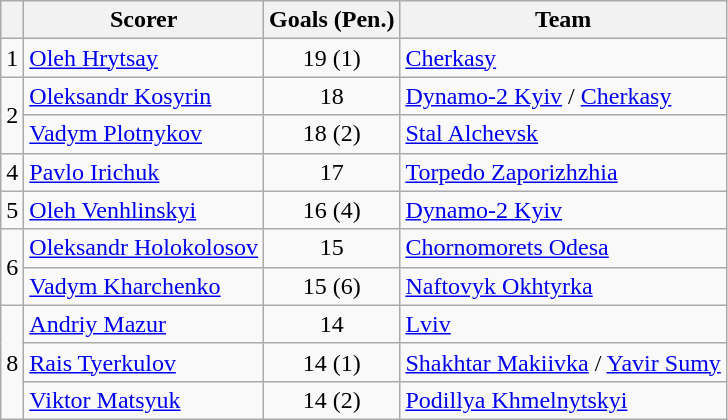<table class="wikitable">
<tr>
<th></th>
<th>Scorer</th>
<th>Goals (Pen.)</th>
<th>Team</th>
</tr>
<tr>
<td>1</td>
<td> <a href='#'>Oleh Hrytsay</a></td>
<td align=center>19 (1)</td>
<td><a href='#'>Cherkasy</a></td>
</tr>
<tr>
<td rowspan=2>2</td>
<td> <a href='#'>Oleksandr Kosyrin</a></td>
<td align=center>18</td>
<td><a href='#'>Dynamo-2 Kyiv</a> / <a href='#'>Cherkasy</a></td>
</tr>
<tr>
<td> <a href='#'>Vadym Plotnykov</a></td>
<td align=center>18 (2)</td>
<td><a href='#'>Stal Alchevsk</a></td>
</tr>
<tr>
<td>4</td>
<td> <a href='#'>Pavlo Irichuk</a></td>
<td align=center>17</td>
<td><a href='#'>Torpedo Zaporizhzhia</a></td>
</tr>
<tr>
<td>5</td>
<td> <a href='#'>Oleh Venhlinskyi</a></td>
<td align=center>16 (4)</td>
<td><a href='#'>Dynamo-2 Kyiv</a></td>
</tr>
<tr>
<td rowspan=2>6</td>
<td> <a href='#'>Oleksandr Holokolosov</a></td>
<td align=center>15</td>
<td><a href='#'>Chornomorets Odesa</a></td>
</tr>
<tr>
<td> <a href='#'>Vadym Kharchenko</a></td>
<td align=center>15 (6)</td>
<td><a href='#'>Naftovyk Okhtyrka</a></td>
</tr>
<tr>
<td rowspan=3>8</td>
<td> <a href='#'>Andriy Mazur</a></td>
<td align=center>14</td>
<td><a href='#'>Lviv</a></td>
</tr>
<tr>
<td> <a href='#'>Rais Tyerkulov</a></td>
<td align=center>14 (1)</td>
<td><a href='#'>Shakhtar Makiivka</a> / <a href='#'>Yavir Sumy</a></td>
</tr>
<tr>
<td> <a href='#'>Viktor Matsyuk</a></td>
<td align=center>14 (2)</td>
<td><a href='#'>Podillya Khmelnytskyi</a></td>
</tr>
</table>
